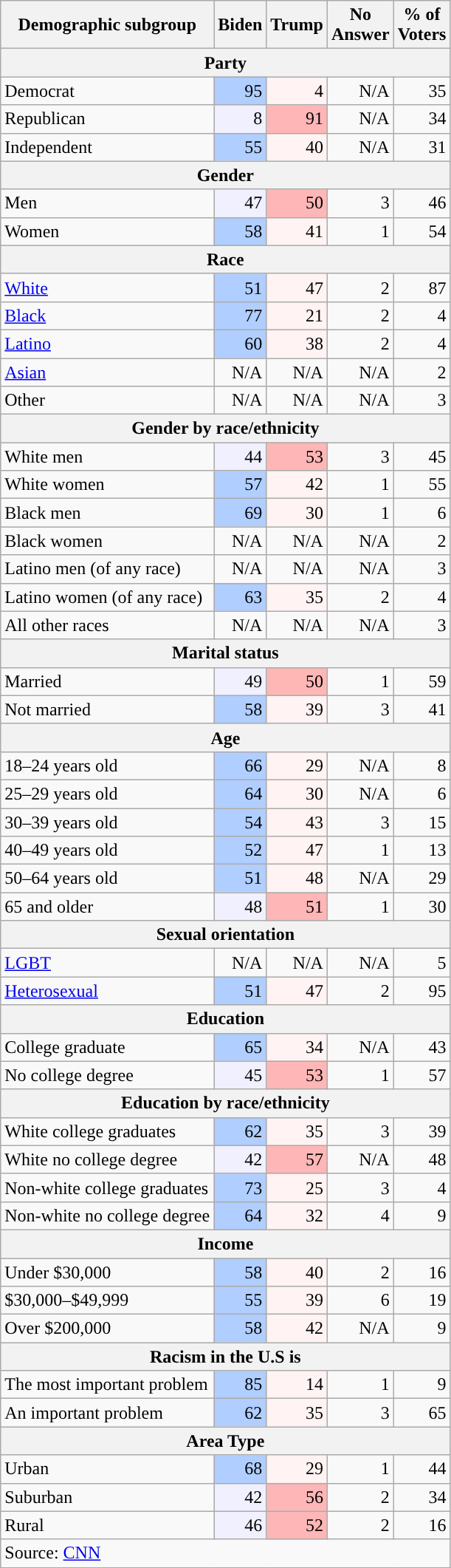<table class="wikitable">
<tr>
<th>Demographic subgroup</th>
<th>Biden</th>
<th>Trump</th>
<th>No<br>Answer</th>
<th>% of<br>Voters</th>
</tr>
<tr>
<th colspan="5">Party</th>
</tr>
<tr>
<td>Democrat</td>
<td style="text-align:right; background:#b0ceff;">95</td>
<td style="text-align:right; background:#fff3f3;">4</td>
<td style="text-align:right;">N/A</td>
<td style="text-align:right;">35</td>
</tr>
<tr>
<td>Republican</td>
<td style="text-align:right; background:#f0f0ff;">8</td>
<td style="text-align:right; background:#ffb6b6;">91</td>
<td style="text-align:right;">N/A</td>
<td style="text-align:right;">34</td>
</tr>
<tr>
<td>Independent</td>
<td style="text-align:right; background:#b0ceff;">55</td>
<td style="text-align:right; background:#fff3f3;">40</td>
<td style="text-align:right;">N/A</td>
<td style="text-align:right;">31</td>
</tr>
<tr>
<th colspan="5">Gender</th>
</tr>
<tr>
<td>Men</td>
<td style="text-align:right; background:#f0f0ff;">47</td>
<td style="text-align:right; background:#ffb6b6;">50</td>
<td style="text-align:right;">3</td>
<td style="text-align:right;">46</td>
</tr>
<tr>
<td>Women</td>
<td style="text-align:right; background:#b0ceff;">58</td>
<td style="text-align:right; background:#fff3f3;">41</td>
<td style="text-align:right;">1</td>
<td style="text-align:right;">54</td>
</tr>
<tr>
<th colspan="5">Race</th>
</tr>
<tr>
<td><a href='#'>White</a></td>
<td style="text-align:right; background:#b0ceff;">51</td>
<td style="text-align:right; background:#fff3f3;">47</td>
<td style="text-align:right;">2</td>
<td style="text-align:right;">87</td>
</tr>
<tr>
<td><a href='#'>Black</a></td>
<td style="text-align:right; background:#b0ceff;">77</td>
<td style="text-align:right; background:#fff3f3;">21</td>
<td style="text-align:right;">2</td>
<td style="text-align:right;">4</td>
</tr>
<tr>
<td><a href='#'>Latino</a></td>
<td style="text-align:right; background:#b0ceff;">60</td>
<td style="text-align:right; background:#fff3f3;">38</td>
<td style="text-align:right;">2</td>
<td style="text-align:right;">4</td>
</tr>
<tr>
<td><a href='#'>Asian</a></td>
<td style="text-align:right;">N/A</td>
<td style="text-align:right;">N/A</td>
<td style="text-align:right;">N/A</td>
<td style="text-align:right;">2</td>
</tr>
<tr>
<td>Other</td>
<td style="text-align:right;">N/A</td>
<td style="text-align:right;">N/A</td>
<td style="text-align:right;">N/A</td>
<td style="text-align:right;">3</td>
</tr>
<tr>
<th colspan=5>Gender by race/ethnicity</th>
</tr>
<tr>
<td>White men</td>
<td style="text-align:right; background:#f0f0ff;">44</td>
<td style="text-align:right; background:#ffb6b6;">53</td>
<td style="text-align:right;">3</td>
<td style="text-align:right;">45</td>
</tr>
<tr>
<td>White women</td>
<td style="text-align:right; background:#b0ceff;">57</td>
<td style="text-align:right; background:#fff3f3;">42</td>
<td style="text-align:right;">1</td>
<td style="text-align:right;">55</td>
</tr>
<tr>
<td>Black men</td>
<td style="text-align:right; background:#b0ceff;">69</td>
<td style="text-align:right; background:#fff3f3;">30</td>
<td style="text-align:right;">1</td>
<td style="text-align:right;">6</td>
</tr>
<tr>
<td>Black women</td>
<td style="text-align:right;">N/A</td>
<td style="text-align:right;">N/A</td>
<td style="text-align:right;">N/A</td>
<td style="text-align:right;">2</td>
</tr>
<tr>
<td>Latino men (of any race)</td>
<td style="text-align:right;">N/A</td>
<td style="text-align:right;">N/A</td>
<td style="text-align:right;">N/A</td>
<td style="text-align:right;">3</td>
</tr>
<tr>
<td>Latino women (of any race)</td>
<td style="text-align:right; background:#b0ceff;">63</td>
<td style="text-align:right; background:#fff3f3;">35</td>
<td style="text-align:right;">2</td>
<td style="text-align:right;">4</td>
</tr>
<tr>
<td>All other races</td>
<td style="text-align:right;">N/A</td>
<td style="text-align:right;">N/A</td>
<td style="text-align:right;">N/A</td>
<td style="text-align:right;">3</td>
</tr>
<tr>
<th colspan="5">Marital status</th>
</tr>
<tr>
<td>Married</td>
<td style="text-align:right; background:#f0f0ff;">49</td>
<td style="text-align:right; background:#ffb7b6;">50</td>
<td style="text-align:right;">1</td>
<td style="text-align:right;">59</td>
</tr>
<tr>
<td>Not married</td>
<td style="text-align:right; background:#b0ceff;">58</td>
<td style="text-align:right; background:#fff3f3;">39</td>
<td style="text-align:right;">3</td>
<td style="text-align:right;">41</td>
</tr>
<tr>
<th colspan="5">Age</th>
</tr>
<tr>
<td>18–24 years old</td>
<td style="text-align:right; background:#b0ceff;">66</td>
<td style="text-align:right; background:#fff3f3;">29</td>
<td style="text-align:right;">N/A</td>
<td style="text-align:right;">8</td>
</tr>
<tr>
<td>25–29 years old</td>
<td style="text-align:right; background:#b0ceff;">64</td>
<td style="text-align:right; background:#fff3f3;">30</td>
<td style="text-align:right;">N/A</td>
<td style="text-align:right;">6</td>
</tr>
<tr>
<td>30–39 years old</td>
<td style="text-align:right; background:#b0ceff;">54</td>
<td style="text-align:right; background:#fff3f3;">43</td>
<td style="text-align:right;">3</td>
<td style="text-align:right;">15</td>
</tr>
<tr>
<td>40–49 years old</td>
<td style="text-align:right; background:#b0ceff;">52</td>
<td style="text-align:right; background:#fff3f3;">47</td>
<td style="text-align:right;">1</td>
<td style="text-align:right;">13</td>
</tr>
<tr>
<td>50–64 years old</td>
<td style="text-align:right; background:#b0ceff;">51</td>
<td style="text-align:right; background:#fff3f3;">48</td>
<td style="text-align:right;">N/A</td>
<td style="text-align:right;">29</td>
</tr>
<tr>
<td>65 and older</td>
<td style="text-align:right; background:#f0f0ff;">48</td>
<td style="text-align:right; background:#ffb6b6;">51</td>
<td style="text-align:right;">1</td>
<td style="text-align:right;">30</td>
</tr>
<tr>
<th colspan=5>Sexual orientation</th>
</tr>
<tr>
<td><a href='#'>LGBT</a></td>
<td style="text-align:right;">N/A</td>
<td style="text-align:right;">N/A</td>
<td style="text-align:right;">N/A</td>
<td style="text-align:right;">5</td>
</tr>
<tr>
<td><a href='#'>Heterosexual</a></td>
<td style="text-align:right; background:#b0ceff;">51</td>
<td style="text-align:right; background:#fff3f3;">47</td>
<td style="text-align:right;">2</td>
<td style="text-align:right;">95</td>
</tr>
<tr>
<th colspan="5">Education</th>
</tr>
<tr>
<td>College graduate</td>
<td style="text-align:right; background:#b0ceff;">65</td>
<td style="text-align:right; background:#fff3f3;">34</td>
<td style="text-align:right;">N/A</td>
<td style="text-align:right;">43</td>
</tr>
<tr>
<td>No college degree</td>
<td style="text-align:right; background:#f0f0ff;">45</td>
<td style="text-align:right; background:#ffb6b6;">53</td>
<td style="text-align:right;">1</td>
<td style="text-align:right;">57</td>
</tr>
<tr>
<th colspan=5>Education by race/ethnicity</th>
</tr>
<tr>
<td>White college graduates</td>
<td style="text-align:right; background:#b0ceff;">62</td>
<td style="text-align:right; background:#fff3f3;">35</td>
<td style="text-align:right;">3</td>
<td style="text-align:right;">39</td>
</tr>
<tr>
<td>White no college degree</td>
<td style="text-align:right; background:#f0f0ff;">42</td>
<td style="text-align:right; background:#ffb6b6;">57</td>
<td style="text-align:right;">N/A</td>
<td style="text-align:right;">48</td>
</tr>
<tr>
<td>Non-white college graduates</td>
<td style="text-align:right; background:#b0ceff;">73</td>
<td style="text-align:right; background:#fff3f3;">25</td>
<td style="text-align:right;">3</td>
<td style="text-align:right;">4</td>
</tr>
<tr>
<td>Non-white no college degree</td>
<td style="text-align:right; background:#b0ceff;">64</td>
<td style="text-align:right; background:#fff3f3;">32</td>
<td style="text-align:right;">4</td>
<td style="text-align:right;">9</td>
</tr>
<tr>
<th colspan=5>Income</th>
</tr>
<tr>
<td>Under $30,000</td>
<td style="text-align:right; background:#b0ceff;">58</td>
<td style="text-align:right; background:#fff3f3;">40</td>
<td style="text-align:right;">2</td>
<td style="text-align:right;">16</td>
</tr>
<tr>
<td>$30,000–$49,999</td>
<td style="text-align:right; background:#b0ceff;">55</td>
<td style="text-align:right; background:#fff3f3;">39</td>
<td style="text-align:right;">6</td>
<td style="text-align:right;">19</td>
</tr>
<tr>
<td>Over $200,000</td>
<td style="text-align:right; background:#b0ceff;">58</td>
<td style="text-align:right; background:#fff3f3;">42</td>
<td style="text-align:right;">N/A</td>
<td style="text-align:right;">9</td>
</tr>
<tr>
<th colspan="5">Racism in the U.S is</th>
</tr>
<tr>
<td>The most important problem</td>
<td style="text-align:right; background:#b0ceff;">85</td>
<td style="text-align:right; background:#fff3f3;">14</td>
<td style="text-align:right;">1</td>
<td style="text-align:right;">9</td>
</tr>
<tr>
<td>An important problem</td>
<td style="text-align:right; background:#b0ceff;">62</td>
<td style="text-align:right; background:#fff3f3;">35</td>
<td style="text-align:right;">3</td>
<td style="text-align:right;">65</td>
</tr>
<tr>
<th colspan ="5">Area Type</th>
</tr>
<tr>
<td>Urban</td>
<td style="text-align:right; background:#b0ceff;">68</td>
<td style="text-align:right; background:#fff3f3;">29</td>
<td style="text-align:right;">1</td>
<td style="text-align:right;">44</td>
</tr>
<tr>
<td>Suburban</td>
<td style="text-align:right; background:#f0f0ff;">42</td>
<td style="text-align:right; background:#ffb6b6;">56</td>
<td style="text-align:right;">2</td>
<td style="text-align:right;">34</td>
</tr>
<tr>
<td>Rural</td>
<td style="text-align:right; background:#f0f0ff;">46</td>
<td style="text-align:right; background:#ffb6b6;">52</td>
<td style="text-align:right;">2</td>
<td style="text-align:right;">16</td>
</tr>
<tr>
<td colspan="5">Source: <a href='#'>CNN</a></td>
</tr>
</table>
